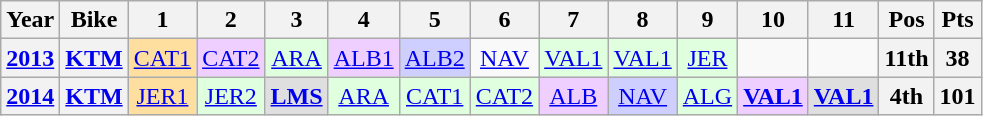<table class="wikitable" style="text-align:center">
<tr>
<th>Year</th>
<th>Bike</th>
<th>1</th>
<th>2</th>
<th>3</th>
<th>4</th>
<th>5</th>
<th>6</th>
<th>7</th>
<th>8</th>
<th>9</th>
<th>10</th>
<th>11</th>
<th>Pos</th>
<th>Pts</th>
</tr>
<tr>
<th><a href='#'>2013</a></th>
<th><a href='#'>KTM</a></th>
<td style="background:#FFDF9F;"><a href='#'>CAT1</a><br></td>
<td style="background:#EFCFFF;"><a href='#'>CAT2</a><br></td>
<td style="background:#dfffdf;"><a href='#'>ARA</a><br></td>
<td style="background:#EFCFFF;"><a href='#'>ALB1</a><br></td>
<td style="background:#CFCFFF;"><a href='#'>ALB2</a><br></td>
<td style="background:#;"><a href='#'>NAV</a><br></td>
<td style="background:#DFFFDF;"><a href='#'>VAL1</a><br></td>
<td style="background:#DFFFDF;"><a href='#'>VAL1</a><br></td>
<td style="background:#DFFFDF;"><a href='#'>JER</a><br></td>
<td></td>
<td></td>
<th style="background:#;">11th</th>
<th style="background:#;">38</th>
</tr>
<tr>
<th><a href='#'>2014</a></th>
<th><a href='#'>KTM</a></th>
<td style="background:#ffdf9f;"><a href='#'>JER1</a><br></td>
<td style="background:#dfffdf;"><a href='#'>JER2</a><br></td>
<td style="background:#dfdfdf;"><strong><a href='#'>LMS</a></strong><br></td>
<td style="background:#dfffdf;"><a href='#'>ARA</a><br></td>
<td style="background:#dfffdf;"><a href='#'>CAT1</a><br></td>
<td style="background:#dfffdf;"><a href='#'>CAT2</a><br></td>
<td style="background:#efcfff;"><a href='#'>ALB</a><br></td>
<td style="background:#cfcfff;"><a href='#'>NAV</a><br></td>
<td style="background:#dfffdf;"><a href='#'>ALG</a><br></td>
<td style="background:#efcfff;"><strong><a href='#'>VAL1</a></strong><br></td>
<td style="background:#dfdfdf;"><strong><a href='#'>VAL1</a></strong><br></td>
<th style="background:#;">4th</th>
<th style="background:#;">101</th>
</tr>
</table>
